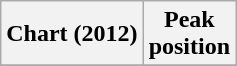<table class="wikitable sortable plainrowheaders" style="text-align:center">
<tr>
<th scope="col">Chart (2012)</th>
<th scope="col">Peak<br>position</th>
</tr>
<tr>
</tr>
</table>
